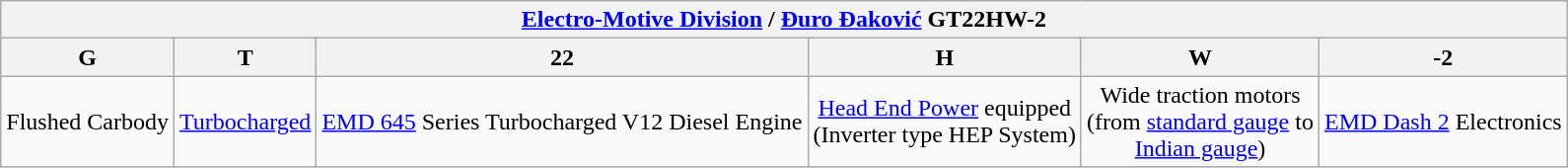<table class="wikitable">
<tr>
<th colspan="6"><a href='#'>Electro-Motive Division</a> / <a href='#'>Đuro Đaković</a> GT22HW-2</th>
</tr>
<tr>
<th>G</th>
<th>T</th>
<th>22</th>
<th>H</th>
<th>W</th>
<th>-2</th>
</tr>
<tr align="center">
<td>Flushed Carbody</td>
<td><a href='#'>Turbocharged</a></td>
<td><a href='#'>EMD 645</a> Series Turbocharged V12 Diesel Engine</td>
<td><a href='#'>Head End Power</a> equipped<br>(Inverter type HEP System)</td>
<td>Wide traction motors<br>(from <a href='#'>standard gauge</a> to<br><a href='#'>Indian gauge</a>)</td>
<td><a href='#'>EMD Dash 2</a> Electronics</td>
</tr>
</table>
